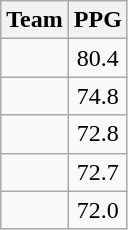<table class=wikitable>
<tr>
<th>Team</th>
<th>PPG</th>
</tr>
<tr>
<td></td>
<td align=center>80.4</td>
</tr>
<tr>
<td></td>
<td align=center>74.8</td>
</tr>
<tr>
<td></td>
<td align=center>72.8</td>
</tr>
<tr>
<td></td>
<td align=center>72.7</td>
</tr>
<tr>
<td></td>
<td align=center>72.0</td>
</tr>
</table>
